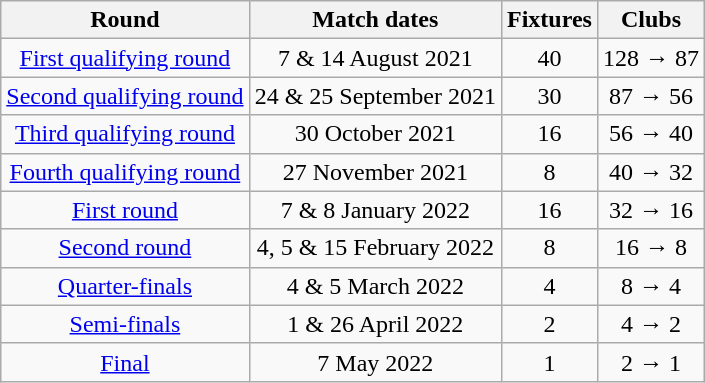<table class="wikitable" style="text-align: center">
<tr>
<th>Round</th>
<th>Match dates</th>
<th>Fixtures</th>
<th>Clubs</th>
</tr>
<tr>
<td><a href='#'>First qualifying round</a></td>
<td>7 & 14 August 2021</td>
<td>40</td>
<td>128 → 87</td>
</tr>
<tr>
<td><a href='#'>Second qualifying round</a></td>
<td>24 & 25 September 2021</td>
<td>30</td>
<td>87 → 56</td>
</tr>
<tr>
<td><a href='#'>Third qualifying round</a></td>
<td>30 October 2021</td>
<td>16</td>
<td>56 → 40</td>
</tr>
<tr>
<td><a href='#'>Fourth qualifying round</a></td>
<td>27 November 2021</td>
<td>8</td>
<td>40 → 32</td>
</tr>
<tr>
<td><a href='#'>First round</a></td>
<td>7 & 8 January 2022</td>
<td>16</td>
<td>32 → 16</td>
</tr>
<tr>
<td><a href='#'>Second round</a></td>
<td>4, 5 & 15 February 2022</td>
<td>8</td>
<td>16 → 8</td>
</tr>
<tr>
<td><a href='#'>Quarter-finals</a></td>
<td>4 & 5 March 2022</td>
<td>4</td>
<td>8 → 4</td>
</tr>
<tr>
<td><a href='#'>Semi-finals</a></td>
<td>1 & 26 April 2022</td>
<td>2</td>
<td>4 → 2</td>
</tr>
<tr>
<td><a href='#'>Final</a></td>
<td>7 May 2022</td>
<td>1</td>
<td>2 → 1</td>
</tr>
</table>
